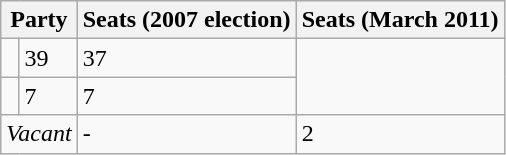<table class="wikitable">
<tr>
<th colspan=2>Party</th>
<th>Seats (2007 election)</th>
<th>Seats (March 2011)</th>
</tr>
<tr>
<td></td>
<td>39</td>
<td>37</td>
</tr>
<tr>
<td></td>
<td>7</td>
<td>7</td>
</tr>
<tr>
<td colspan=2><em>Vacant</em></td>
<td>-</td>
<td>2</td>
</tr>
</table>
